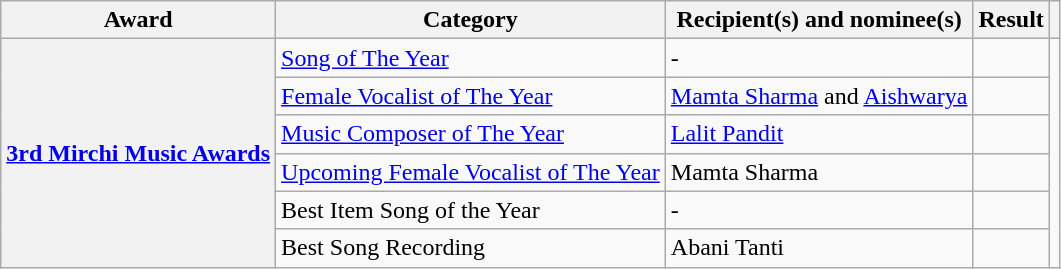<table class="wikitable plainrowheaders sortable">
<tr>
<th scope="col">Award</th>
<th scope="col">Category</th>
<th scope="col">Recipient(s) and nominee(s)</th>
<th scope="col">Result</th>
<th scope="col" class="unsortable"></th>
</tr>
<tr>
<th scope="row" rowspan="6"><a href='#'>3rd Mirchi Music Awards</a></th>
<td><a href='#'>Song of The Year</a></td>
<td>-</td>
<td></td>
<td rowspan="6"></td>
</tr>
<tr>
<td><a href='#'>Female Vocalist of The Year</a></td>
<td><a href='#'>Mamta Sharma</a> and <a href='#'>Aishwarya</a></td>
<td></td>
</tr>
<tr>
<td><a href='#'>Music Composer of The Year</a></td>
<td><a href='#'>Lalit Pandit</a></td>
<td></td>
</tr>
<tr>
<td><a href='#'>Upcoming Female Vocalist of The Year</a></td>
<td>Mamta Sharma</td>
<td></td>
</tr>
<tr>
<td>Best Item Song of the Year</td>
<td>-</td>
<td></td>
</tr>
<tr>
<td>Best Song Recording</td>
<td>Abani Tanti</td>
<td></td>
</tr>
</table>
